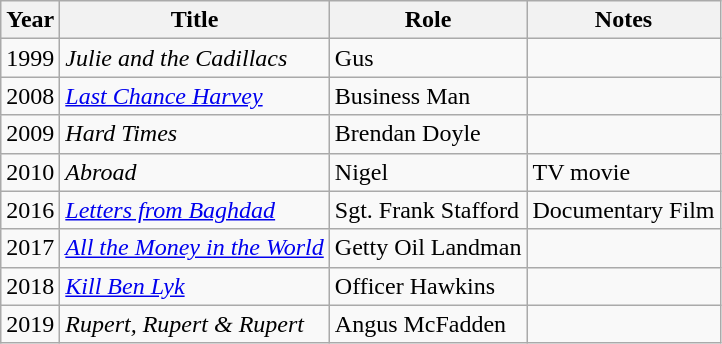<table class="wikitable sortable">
<tr>
<th>Year</th>
<th>Title</th>
<th>Role</th>
<th class="unsortable">Notes</th>
</tr>
<tr>
<td>1999</td>
<td><em>Julie and the Cadillacs</em></td>
<td>Gus</td>
<td></td>
</tr>
<tr>
<td>2008</td>
<td><em><a href='#'>Last Chance Harvey</a></em></td>
<td>Business Man</td>
<td></td>
</tr>
<tr>
<td>2009</td>
<td><em>Hard Times</em></td>
<td>Brendan Doyle</td>
<td></td>
</tr>
<tr>
<td>2010</td>
<td><em>Abroad</em></td>
<td>Nigel</td>
<td>TV movie</td>
</tr>
<tr>
<td>2016</td>
<td><em><a href='#'>Letters from Baghdad</a></em></td>
<td>Sgt. Frank Stafford</td>
<td>Documentary Film</td>
</tr>
<tr>
<td>2017</td>
<td><em><a href='#'>All the Money in the World</a></em></td>
<td>Getty Oil Landman</td>
<td></td>
</tr>
<tr>
<td>2018</td>
<td><em><a href='#'>Kill Ben Lyk</a></em></td>
<td>Officer Hawkins</td>
<td></td>
</tr>
<tr>
<td>2019</td>
<td><em>Rupert, Rupert & Rupert</em></td>
<td>Angus McFadden</td>
<td></td>
</tr>
</table>
